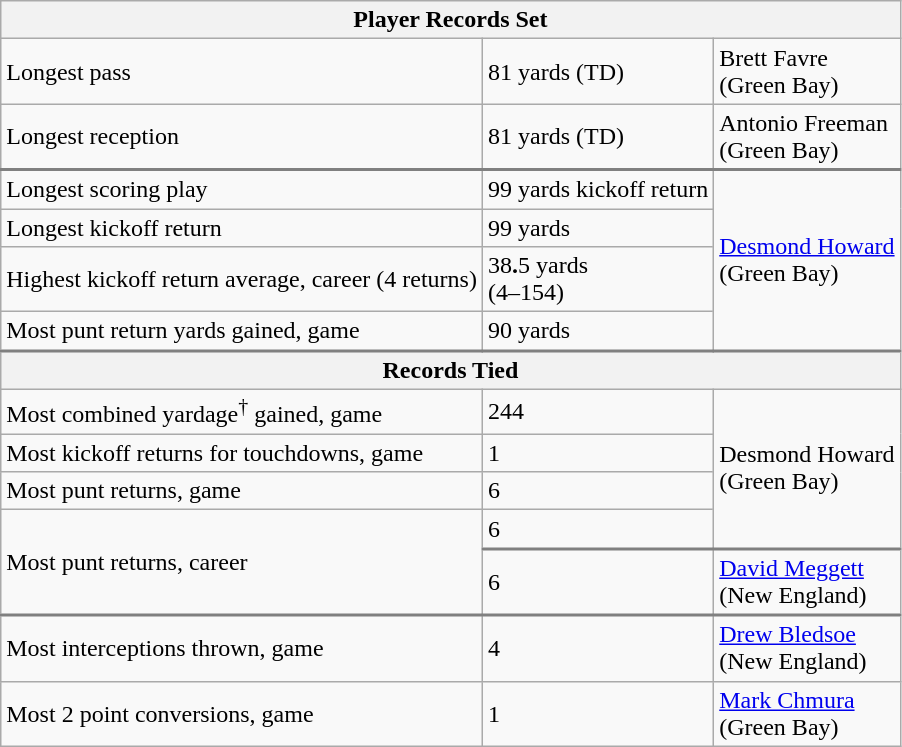<table class="wikitable">
<tr>
<th colspan=3>Player Records Set</th>
</tr>
<tr>
<td>Longest pass</td>
<td>81 yards (TD)</td>
<td>Brett Favre<br>(Green Bay)</td>
</tr>
<tr style="border-bottom: 2px solid gray">
<td>Longest reception</td>
<td>81 yards (TD)</td>
<td>Antonio Freeman<br>(Green Bay)</td>
</tr>
<tr>
<td>Longest scoring play</td>
<td>99 yards kickoff return</td>
<td rowspan=4><a href='#'>Desmond Howard</a><br>(Green Bay)</td>
</tr>
<tr>
<td>Longest kickoff return</td>
<td>99 yards</td>
</tr>
<tr>
<td>Highest kickoff return average, career (4 returns)</td>
<td>38<strong>.</strong>5 yards <br> (4–154)</td>
</tr>
<tr style="border-bottom: 2px solid gray">
<td>Most punt return yards gained, game</td>
<td>90 yards</td>
</tr>
<tr>
<th colspan=3>Records Tied</th>
</tr>
<tr>
<td>Most combined yardage<sup>†</sup> gained, game</td>
<td>244</td>
<td rowspan=4>Desmond Howard<br>(Green Bay)</td>
</tr>
<tr>
<td>Most kickoff returns for touchdowns, game</td>
<td>1</td>
</tr>
<tr>
<td>Most punt returns, game</td>
<td>6</td>
</tr>
<tr style="border-bottom: 2px solid gray">
<td rowspan=2>Most punt returns, career</td>
<td>6</td>
</tr>
<tr style="border-bottom: 2px solid gray">
<td>6</td>
<td><a href='#'>David Meggett</a><br>(New England)</td>
</tr>
<tr>
<td>Most interceptions thrown, game</td>
<td>4</td>
<td><a href='#'>Drew Bledsoe</a><br>(New England)</td>
</tr>
<tr>
<td>Most 2 point conversions, game</td>
<td>1</td>
<td><a href='#'>Mark Chmura</a><br>(Green Bay)</td>
</tr>
</table>
